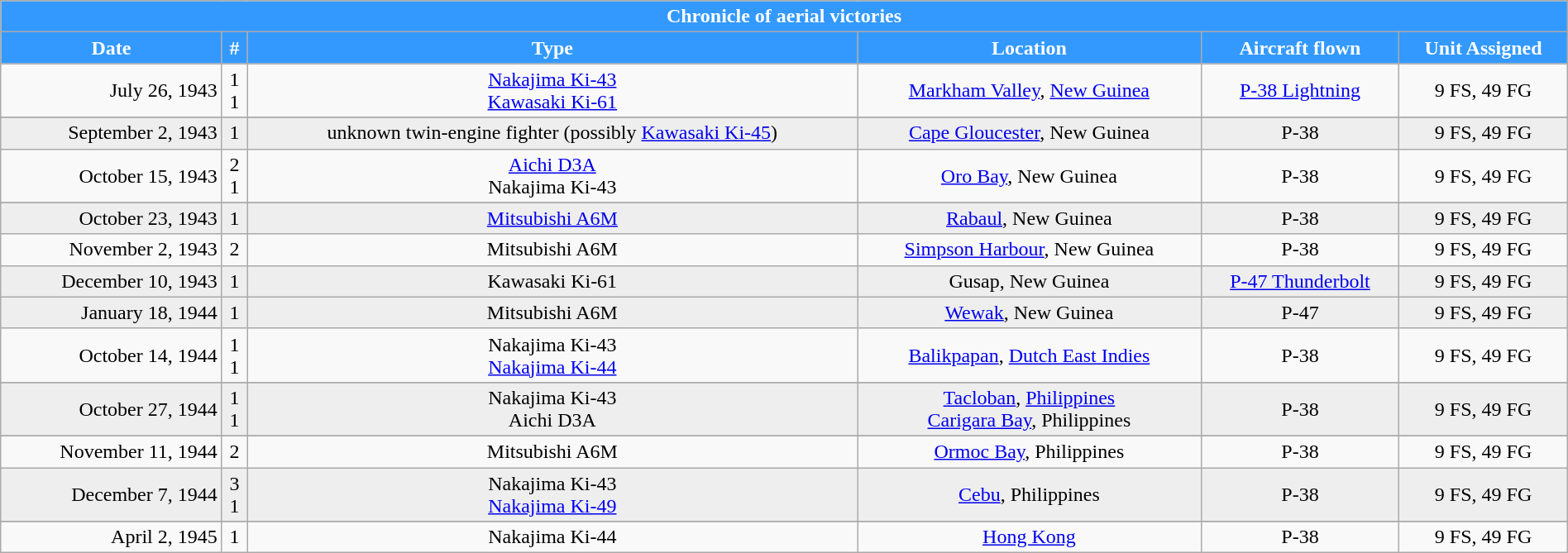<table class="wikitable plainrowheaders collapsible collapsed" style="margin-left: auto; margin-right: auto; border: none; text-align:right; width: 100%;">
<tr style="color:white;">
<th colspan="6" style="background-color: #3399ff">Chronicle of aerial victories</th>
</tr>
<tr style="color:white;">
<th style="background-color: #3399ff">Date</th>
<th style="background-color: #3399ff">#</th>
<th style="background-color: #3399ff">Type</th>
<th style="background-color: #3399ff">Location</th>
<th style="background-color: #3399ff">Aircraft flown</th>
<th style="background-color: #3399ff">Unit Assigned</th>
</tr>
<tr>
<td>July 26, 1943</td>
<td align=center>1<br>1</td>
<td align=center><a href='#'>Nakajima Ki-43</a><br><a href='#'>Kawasaki Ki-61</a></td>
<td align=center><a href='#'>Markham Valley</a>, <a href='#'>New Guinea</a></td>
<td align=center><a href='#'>P-38 Lightning</a></td>
<td align=center>9 FS, 49 FG</td>
</tr>
<tr>
</tr>
<tr style="background:#eee;">
<td>September 2, 1943</td>
<td align=center>1</td>
<td align=center>unknown twin-engine fighter (possibly <a href='#'>Kawasaki Ki-45</a>)</td>
<td align=center><a href='#'>Cape Gloucester</a>, New Guinea</td>
<td align=center>P-38</td>
<td align=center>9 FS, 49 FG</td>
</tr>
<tr>
<td>October 15, 1943</td>
<td align=center>2<br>1</td>
<td align=center><a href='#'>Aichi D3A</a><br>Nakajima Ki-43</td>
<td align=center><a href='#'>Oro Bay</a>, New Guinea</td>
<td align=center>P-38</td>
<td align=center>9 FS, 49 FG</td>
</tr>
<tr>
</tr>
<tr style="background:#eee;">
<td>October 23, 1943</td>
<td align=center>1</td>
<td align=center><a href='#'>Mitsubishi A6M</a></td>
<td align=center><a href='#'>Rabaul</a>, New Guinea</td>
<td align=center>P-38</td>
<td align=center>9 FS, 49 FG</td>
</tr>
<tr>
<td>November 2, 1943</td>
<td align=center>2</td>
<td align=center>Mitsubishi A6M</td>
<td align=center><a href='#'>Simpson Harbour</a>, New Guinea</td>
<td align=center>P-38</td>
<td align=center>9 FS, 49 FG</td>
</tr>
<tr style="background:#eee;">
<td>December 10, 1943</td>
<td align=center>1</td>
<td align=center>Kawasaki Ki-61</td>
<td align=center>Gusap, New Guinea</td>
<td align=center><a href='#'>P-47 Thunderbolt</a></td>
<td align=center>9 FS, 49 FG</td>
</tr>
<tr style="background:#eee;">
<td>January 18, 1944</td>
<td align=center>1</td>
<td align=center>Mitsubishi A6M</td>
<td align=center><a href='#'>Wewak</a>, New Guinea</td>
<td align=center>P-47</td>
<td align=center>9 FS, 49 FG</td>
</tr>
<tr>
<td>October 14, 1944</td>
<td align=center>1<br>1</td>
<td align=center>Nakajima Ki-43<br><a href='#'>Nakajima Ki-44</a></td>
<td align=center><a href='#'>Balikpapan</a>, <a href='#'>Dutch East Indies</a></td>
<td align=center>P-38</td>
<td align=center>9 FS, 49 FG</td>
</tr>
<tr>
</tr>
<tr style="background:#eee;">
<td>October 27, 1944</td>
<td align=center>1<br>1</td>
<td align=center>Nakajima Ki-43<br>Aichi D3A</td>
<td align=center><a href='#'>Tacloban</a>, <a href='#'>Philippines</a><br><a href='#'>Carigara Bay</a>, Philippines</td>
<td align=center>P-38</td>
<td align=center>9 FS, 49 FG</td>
</tr>
<tr style="background:#eee;">
</tr>
<tr>
<td>November 11, 1944</td>
<td align=center>2</td>
<td align=center>Mitsubishi A6M</td>
<td align=center><a href='#'>Ormoc Bay</a>, Philippines</td>
<td align=center>P-38</td>
<td align=center>9 FS, 49 FG</td>
</tr>
<tr style="background:#eee;">
<td>December 7, 1944</td>
<td align=center>3<br>1</td>
<td align=center>Nakajima Ki-43<br><a href='#'>Nakajima Ki-49</a></td>
<td align=center><a href='#'>Cebu</a>, Philippines</td>
<td align=center>P-38</td>
<td align=center>9 FS, 49 FG</td>
</tr>
<tr style="background:#eee;">
</tr>
<tr>
<td>April 2, 1945</td>
<td align=center>1</td>
<td align=center>Nakajima Ki-44</td>
<td align=center><a href='#'>Hong Kong</a></td>
<td align=center>P-38</td>
<td align=center>9 FS, 49 FG</td>
</tr>
<tr>
</tr>
</table>
